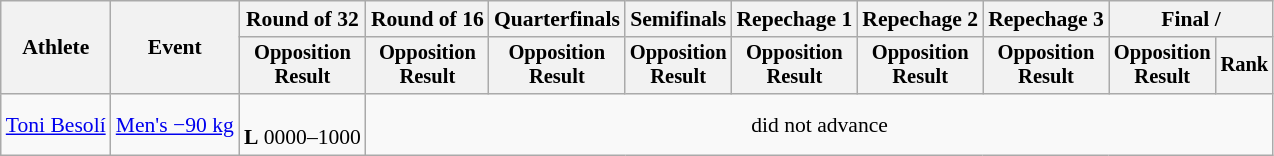<table class="wikitable" style="font-size:90%">
<tr>
<th rowspan="2">Athlete</th>
<th rowspan="2">Event</th>
<th>Round of 32</th>
<th>Round of 16</th>
<th>Quarterfinals</th>
<th>Semifinals</th>
<th>Repechage 1</th>
<th>Repechage 2</th>
<th>Repechage 3</th>
<th colspan=2>Final / </th>
</tr>
<tr style="font-size:95%">
<th>Opposition<br>Result</th>
<th>Opposition<br>Result</th>
<th>Opposition<br>Result</th>
<th>Opposition<br>Result</th>
<th>Opposition<br>Result</th>
<th>Opposition<br>Result</th>
<th>Opposition<br>Result</th>
<th>Opposition<br>Result</th>
<th>Rank</th>
</tr>
<tr align=center>
<td align=left><a href='#'>Toni Besolí</a></td>
<td align=left><a href='#'>Men's −90 kg</a></td>
<td><br><strong>L</strong> 0000–1000</td>
<td colspan=8>did not advance</td>
</tr>
</table>
